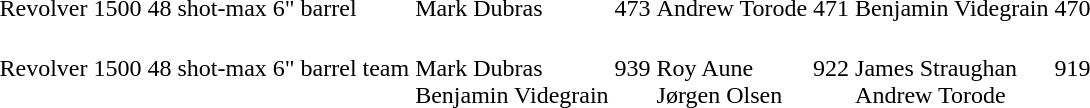<table>
<tr>
<td>Revolver 1500 48 shot-max 6" barrel</td>
<td>Mark Dubras<br></td>
<td>473</td>
<td>Andrew Torode<br></td>
<td>471</td>
<td>Benjamin Videgrain<br></td>
<td>470</td>
</tr>
<tr>
<td>Revolver 1500 48 shot-max 6" barrel team</td>
<td><br> Mark Dubras<br> Benjamin Videgrain</td>
<td>939</td>
<td><br> Roy Aune<br> Jørgen Olsen</td>
<td>922</td>
<td><br> James Straughan<br> Andrew Torode</td>
<td>919</td>
</tr>
</table>
